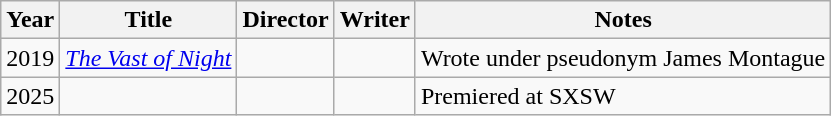<table class="wikitable plainrowheaders">
<tr>
<th>Year</th>
<th>Title</th>
<th>Director</th>
<th>Writer</th>
<th>Notes</th>
</tr>
<tr>
<td>2019</td>
<td><em><a href='#'>The Vast of Night</a></em></td>
<td></td>
<td></td>
<td>Wrote under pseudonym James Montague</td>
</tr>
<tr>
<td>2025</td>
<td><em></em></td>
<td></td>
<td></td>
<td>Premiered at SXSW</td>
</tr>
</table>
